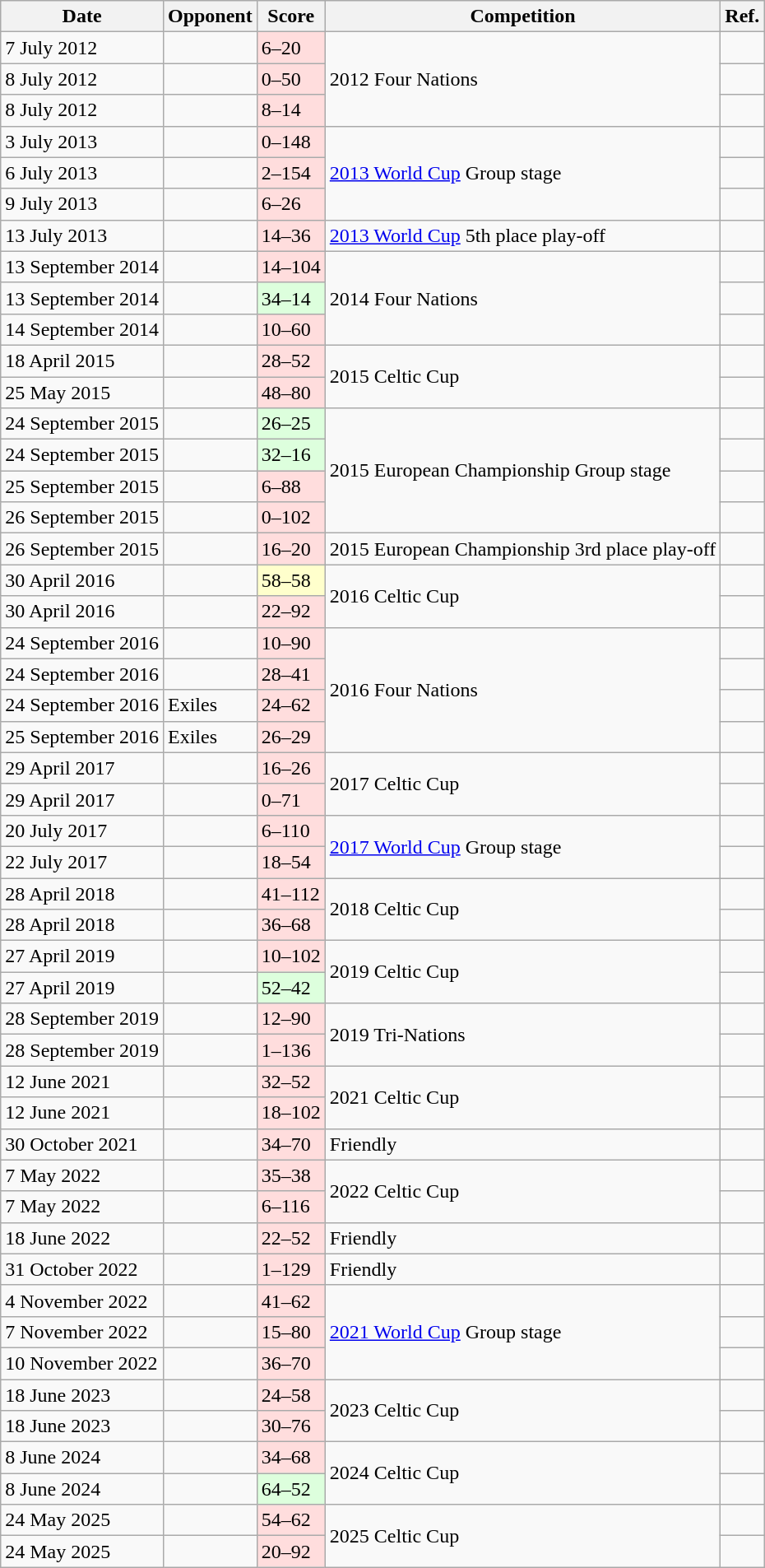<table class="wikitable defaultcenter col2left">
<tr>
<th>Date</th>
<th>Opponent</th>
<th class=unsortable>Score</th>
<th class=unsortable>Competition</th>
<th class=unsortable>Ref.</th>
</tr>
<tr>
<td>7 July 2012</td>
<td></td>
<td style="background:#ffdddd;">6–20</td>
<td rowspan=3>2012 Four Nations</td>
<td></td>
</tr>
<tr>
<td>8 July 2012</td>
<td></td>
<td style="background:#ffdddd;">0–50</td>
<td></td>
</tr>
<tr>
<td>8 July 2012</td>
<td></td>
<td style="background:#ffdddd;">8–14</td>
<td></td>
</tr>
<tr>
<td>3 July 2013</td>
<td></td>
<td style="background:#ffdddd;">0–148</td>
<td rowspan=3><a href='#'>2013 World Cup</a> Group stage</td>
<td></td>
</tr>
<tr>
<td>6 July 2013</td>
<td></td>
<td style="background:#ffdddd;">2–154</td>
<td></td>
</tr>
<tr>
<td>9 July 2013</td>
<td></td>
<td style="background:#ffdddd;">6–26</td>
<td></td>
</tr>
<tr>
<td>13 July 2013</td>
<td></td>
<td style="background:#ffdddd;">14–36</td>
<td><a href='#'>2013 World Cup</a> 5th place play-off</td>
<td></td>
</tr>
<tr>
<td>13 September 2014</td>
<td></td>
<td style="background:#ffdddd;">14–104</td>
<td rowspan=3>2014 Four Nations</td>
<td></td>
</tr>
<tr>
<td>13 September 2014</td>
<td></td>
<td style="background:#ddffdd;">34–14</td>
<td></td>
</tr>
<tr>
<td>14 September 2014</td>
<td></td>
<td style="background:#ffdddd;">10–60</td>
<td></td>
</tr>
<tr>
<td>18 April 2015</td>
<td></td>
<td style="background:#ffdddd;">28–52</td>
<td rowspan=2>2015 Celtic Cup</td>
<td></td>
</tr>
<tr>
<td>25 May 2015</td>
<td></td>
<td style="background:#ffdddd;">48–80</td>
<td></td>
</tr>
<tr>
<td>24 September 2015</td>
<td></td>
<td style="background:#ddffdd;">26–25</td>
<td rowspan=4>2015 European Championship Group stage</td>
<td></td>
</tr>
<tr>
<td>24 September 2015</td>
<td></td>
<td style="background:#ddffdd;">32–16</td>
<td></td>
</tr>
<tr>
<td>25 September 2015</td>
<td></td>
<td style="background:#ffdddd;">6–88</td>
<td></td>
</tr>
<tr>
<td>26 September 2015</td>
<td></td>
<td style="background:#ffdddd;">0–102</td>
<td></td>
</tr>
<tr>
<td>26 September 2015</td>
<td></td>
<td style="background:#ffdddd;">16–20</td>
<td>2015 European Championship 3rd place play-off</td>
<td></td>
</tr>
<tr>
<td>30 April 2016</td>
<td></td>
<td style="background:#ffffcc;">58–58</td>
<td rowspan=2>2016 Celtic Cup</td>
<td></td>
</tr>
<tr>
<td>30 April 2016</td>
<td></td>
<td style="background:#ffdddd;">22–92</td>
<td></td>
</tr>
<tr>
<td>24 September 2016</td>
<td></td>
<td style="background:#ffdddd;">10–90</td>
<td rowspan=4>2016 Four Nations</td>
<td></td>
</tr>
<tr>
<td>24 September 2016</td>
<td></td>
<td style="background:#ffdddd;">28–41</td>
<td></td>
</tr>
<tr>
<td>24 September 2016</td>
<td>Exiles</td>
<td style="background:#ffdddd;">24–62</td>
<td></td>
</tr>
<tr>
<td>25 September 2016</td>
<td>Exiles</td>
<td style="background:#ffdddd;">26–29</td>
<td></td>
</tr>
<tr>
<td>29 April 2017</td>
<td></td>
<td style="background:#ffdddd;">16–26</td>
<td rowspan=2>2017 Celtic Cup</td>
<td></td>
</tr>
<tr>
<td>29 April 2017</td>
<td></td>
<td style="background:#ffdddd;">0–71</td>
<td></td>
</tr>
<tr>
<td>20 July 2017</td>
<td></td>
<td style="background:#ffdddd;">6–110</td>
<td rowspan=2><a href='#'>2017 World Cup</a> Group stage</td>
<td></td>
</tr>
<tr>
<td>22 July 2017</td>
<td></td>
<td style="background:#ffdddd;">18–54</td>
<td></td>
</tr>
<tr>
<td>28 April 2018</td>
<td></td>
<td style="background:#ffdddd;">41–112</td>
<td rowspan=2>2018 Celtic Cup</td>
<td></td>
</tr>
<tr>
<td>28 April 2018</td>
<td></td>
<td style="background:#ffdddd;">36–68</td>
<td></td>
</tr>
<tr>
<td>27 April 2019</td>
<td></td>
<td style="background:#ffdddd;">10–102</td>
<td rowspan=2>2019 Celtic Cup</td>
<td></td>
</tr>
<tr>
<td>27 April 2019</td>
<td></td>
<td style="background:#ddffdd;">52–42</td>
<td></td>
</tr>
<tr>
<td>28 September 2019</td>
<td></td>
<td style="background:#ffdddd;">12–90</td>
<td rowspan=2>2019 Tri-Nations</td>
<td></td>
</tr>
<tr>
<td>28 September 2019</td>
<td></td>
<td style="background:#ffdddd;">1–136</td>
<td></td>
</tr>
<tr>
<td>12 June 2021</td>
<td></td>
<td style="background:#ffdddd;">32–52</td>
<td rowspan=2>2021 Celtic Cup</td>
<td></td>
</tr>
<tr>
<td>12 June 2021</td>
<td></td>
<td style="background:#ffdddd;">18–102</td>
<td></td>
</tr>
<tr>
<td>30 October 2021</td>
<td></td>
<td style="background:#ffdddd;">34–70</td>
<td>Friendly</td>
<td></td>
</tr>
<tr>
<td>7 May 2022</td>
<td></td>
<td style="background:#ffdddd;">35–38</td>
<td rowspan=2>2022 Celtic Cup</td>
<td></td>
</tr>
<tr>
<td>7 May 2022</td>
<td></td>
<td style="background:#ffdddd;">6–116</td>
<td></td>
</tr>
<tr>
<td>18 June 2022</td>
<td></td>
<td style="background:#ffdddd;">22–52</td>
<td>Friendly</td>
<td></td>
</tr>
<tr>
<td>31 October 2022</td>
<td></td>
<td style="background:#ffdddd;">1–129</td>
<td>Friendly</td>
<td></td>
</tr>
<tr>
<td>4 November 2022</td>
<td></td>
<td style="background:#ffdddd;">41–62</td>
<td rowspan=3><a href='#'>2021 World Cup</a> Group stage</td>
<td></td>
</tr>
<tr>
<td>7 November 2022</td>
<td></td>
<td style="background:#ffdddd;">15–80</td>
<td></td>
</tr>
<tr>
<td>10 November 2022</td>
<td></td>
<td style="background:#ffdddd;">36–70</td>
<td></td>
</tr>
<tr>
<td>18 June 2023</td>
<td></td>
<td style="background:#ffdddd;">24–58</td>
<td rowspan=2>2023 Celtic Cup</td>
<td></td>
</tr>
<tr>
<td>18 June 2023</td>
<td></td>
<td style="background:#ffdddd;">30–76</td>
<td></td>
</tr>
<tr>
<td>8 June 2024</td>
<td></td>
<td style="background:#ffdddd;">34–68</td>
<td rowspan=2>2024 Celtic Cup</td>
<td></td>
</tr>
<tr>
<td>8 June 2024</td>
<td></td>
<td style="background:#ddffdd;">64–52</td>
<td></td>
</tr>
<tr>
<td>24 May 2025</td>
<td></td>
<td style="background:#ffdddd;">54–62</td>
<td rowspan=2>2025 Celtic Cup</td>
<td></td>
</tr>
<tr>
<td>24 May 2025</td>
<td></td>
<td style="background:#ffdddd;">20–92</td>
<td></td>
</tr>
</table>
